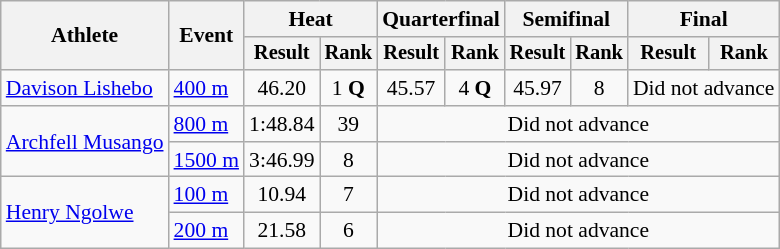<table class="wikitable" style="font-size:90%">
<tr>
<th rowspan="2">Athlete</th>
<th rowspan="2">Event</th>
<th colspan="2">Heat</th>
<th colspan="2">Quarterfinal</th>
<th colspan="2">Semifinal</th>
<th colspan="2">Final</th>
</tr>
<tr style="font-size:95%">
<th>Result</th>
<th>Rank</th>
<th>Result</th>
<th>Rank</th>
<th>Result</th>
<th>Rank</th>
<th>Result</th>
<th>Rank</th>
</tr>
<tr align=center>
<td align=left><a href='#'>Davison Lishebo</a></td>
<td align=left><a href='#'>400 m</a></td>
<td>46.20</td>
<td>1 <strong>Q</strong></td>
<td>45.57</td>
<td>4 <strong>Q</strong></td>
<td>45.97</td>
<td>8</td>
<td colspan=2>Did not advance</td>
</tr>
<tr align=center>
<td align=left rowspan=2><a href='#'>Archfell Musango</a></td>
<td align=left><a href='#'>800 m</a></td>
<td>1:48.84</td>
<td>39</td>
<td colspan=6>Did not advance</td>
</tr>
<tr align=center>
<td align=left><a href='#'>1500 m</a></td>
<td>3:46.99</td>
<td>8</td>
<td colspan=6>Did not advance</td>
</tr>
<tr align=center>
<td align=left rowspan=2><a href='#'>Henry Ngolwe</a></td>
<td align=left><a href='#'>100 m</a></td>
<td>10.94</td>
<td>7</td>
<td colspan=6>Did not advance</td>
</tr>
<tr align=center>
<td align=left><a href='#'>200 m</a></td>
<td>21.58</td>
<td>6</td>
<td colspan=6>Did not advance</td>
</tr>
</table>
